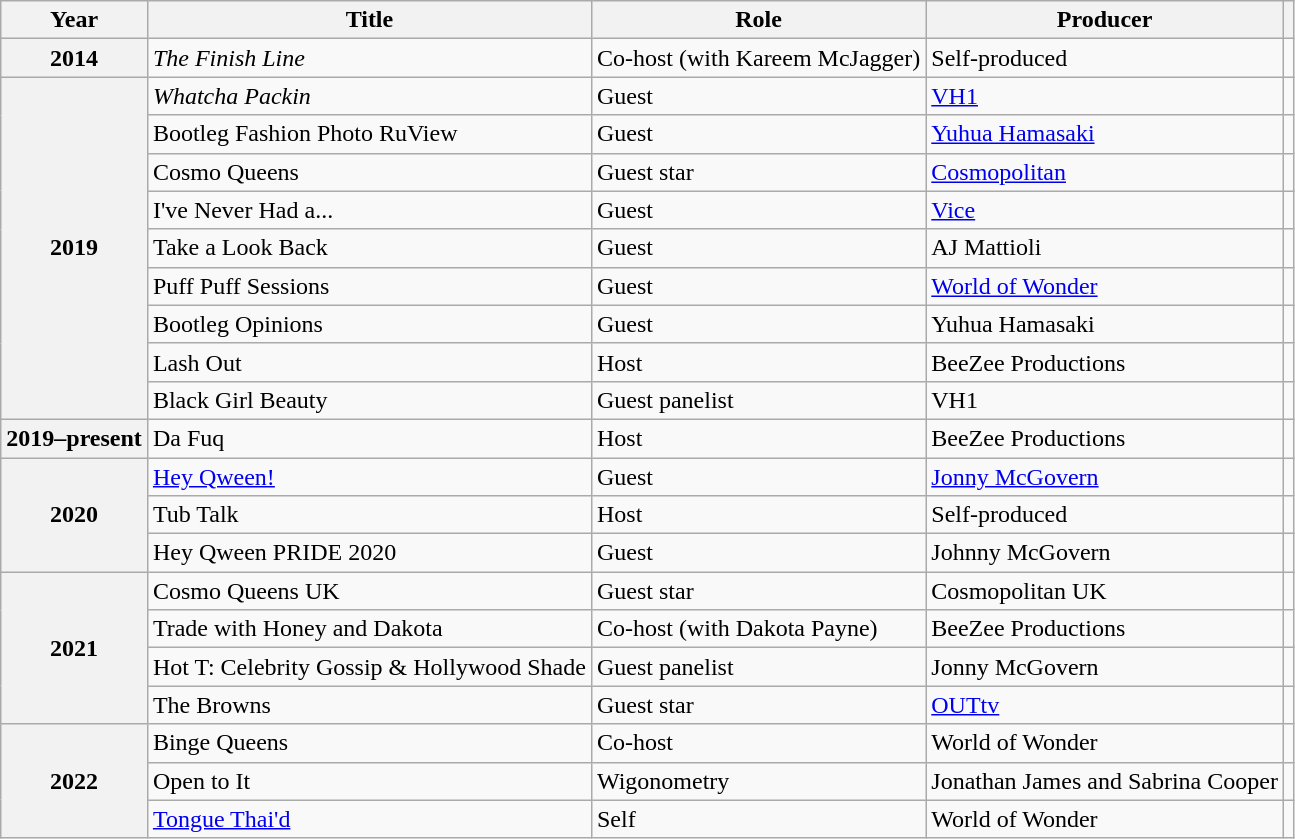<table class="wikitable plainrowheaders sortable">
<tr>
<th>Year</th>
<th>Title</th>
<th scope="col">Role</th>
<th scope="col">Producer</th>
<th rowspan="1" style="text-align: center;" class="unsortable"></th>
</tr>
<tr>
<th scope="row">2014</th>
<td><em>The Finish Line</em></td>
<td>Co-host (with Kareem McJagger)</td>
<td>Self-produced</td>
<td style="text-align: center;"></td>
</tr>
<tr>
<th scope="row" rowspan="9">2019</th>
<td><em>Whatcha Packin<strong></td>
<td>Guest</td>
<td><a href='#'>VH1</a></td>
<td style="text-align: center;"></td>
</tr>
<tr>
<td></em>Bootleg Fashion Photo RuView<em></td>
<td>Guest</td>
<td><a href='#'>Yuhua Hamasaki</a></td>
<td style="text-align: center;"></td>
</tr>
<tr>
<td></em>Cosmo Queens<em></td>
<td>Guest star</td>
<td></em><a href='#'>Cosmopolitan</a><em></td>
<td style="text-align: center;"></td>
</tr>
<tr>
<td></em>I've Never Had a...<em></td>
<td>Guest</td>
<td></em><a href='#'>Vice</a><em></td>
<td style="text-align: center;"></td>
</tr>
<tr>
<td></em>Take a Look Back<em></td>
<td>Guest</td>
<td>AJ Mattioli</td>
<td style="text-align: center;"></td>
</tr>
<tr>
<td></em>Puff Puff Sessions<em></td>
<td>Guest</td>
<td><a href='#'>World of Wonder</a></td>
<td style="text-align: center;"></td>
</tr>
<tr>
<td></em>Bootleg Opinions<em></td>
<td>Guest</td>
<td>Yuhua Hamasaki</td>
<td style="text-align: center;"></td>
</tr>
<tr>
<td></em>Lash Out<em></td>
<td>Host</td>
<td>BeeZee Productions</td>
<td style="text-align: center;"></td>
</tr>
<tr>
<td></em>Black Girl Beauty<em></td>
<td>Guest panelist</td>
<td>VH1</td>
<td style="text-align: center;"></td>
</tr>
<tr>
<th scope="row" rowspan="1">2019–present</th>
<td></em>Da Fuq<em></td>
<td>Host</td>
<td>BeeZee Productions</td>
<td style="text-align: center;"></td>
</tr>
<tr>
<th scope="row" rowspan="3">2020</th>
<td></em><a href='#'>Hey Qween!</a><em></td>
<td>Guest</td>
<td><a href='#'>Jonny McGovern</a></td>
<td style="text-align: center;"></td>
</tr>
<tr>
<td></em>Tub Talk<em></td>
<td>Host</td>
<td>Self-produced</td>
<td style="text-align: center;"></td>
</tr>
<tr>
<td></em>Hey Qween PRIDE 2020<em></td>
<td>Guest</td>
<td>Johnny McGovern</td>
<td style="text-align: center;"></td>
</tr>
<tr>
<th scope="row" rowspan="4">2021</th>
<td></em>Cosmo Queens UK<em></td>
<td>Guest star</td>
<td></em>Cosmopolitan UK<em></td>
<td style="text-align: center;"></td>
</tr>
<tr>
<td></em>Trade with Honey and Dakota<em></td>
<td>Co-host (with Dakota Payne)</td>
<td>BeeZee Productions</td>
<td style="text-align: center;"></td>
</tr>
<tr>
<td></em>Hot T: Celebrity Gossip & Hollywood Shade<em></td>
<td>Guest panelist</td>
<td>Jonny McGovern</td>
<td style="text-align: center;"></td>
</tr>
<tr>
<td></em>The Browns<em></td>
<td>Guest star</td>
<td><a href='#'>OUTtv</a></td>
<td style="text-align: center;"></td>
</tr>
<tr>
<th scope="row" rowspan="3">2022</th>
<td></em>Binge Queens<em></td>
<td>Co-host</td>
<td>World of Wonder</td>
<td style="text-align: center;"></td>
</tr>
<tr>
<td></em>Open to It<em></td>
<td>Wigonometry</td>
<td>Jonathan James and Sabrina Cooper</td>
<td style="text-align: center;"></td>
</tr>
<tr>
<td></em><a href='#'>Tongue Thai'd</a><em></td>
<td>Self</td>
<td>World of Wonder</td>
<td style="text-align: center;"></td>
</tr>
</table>
